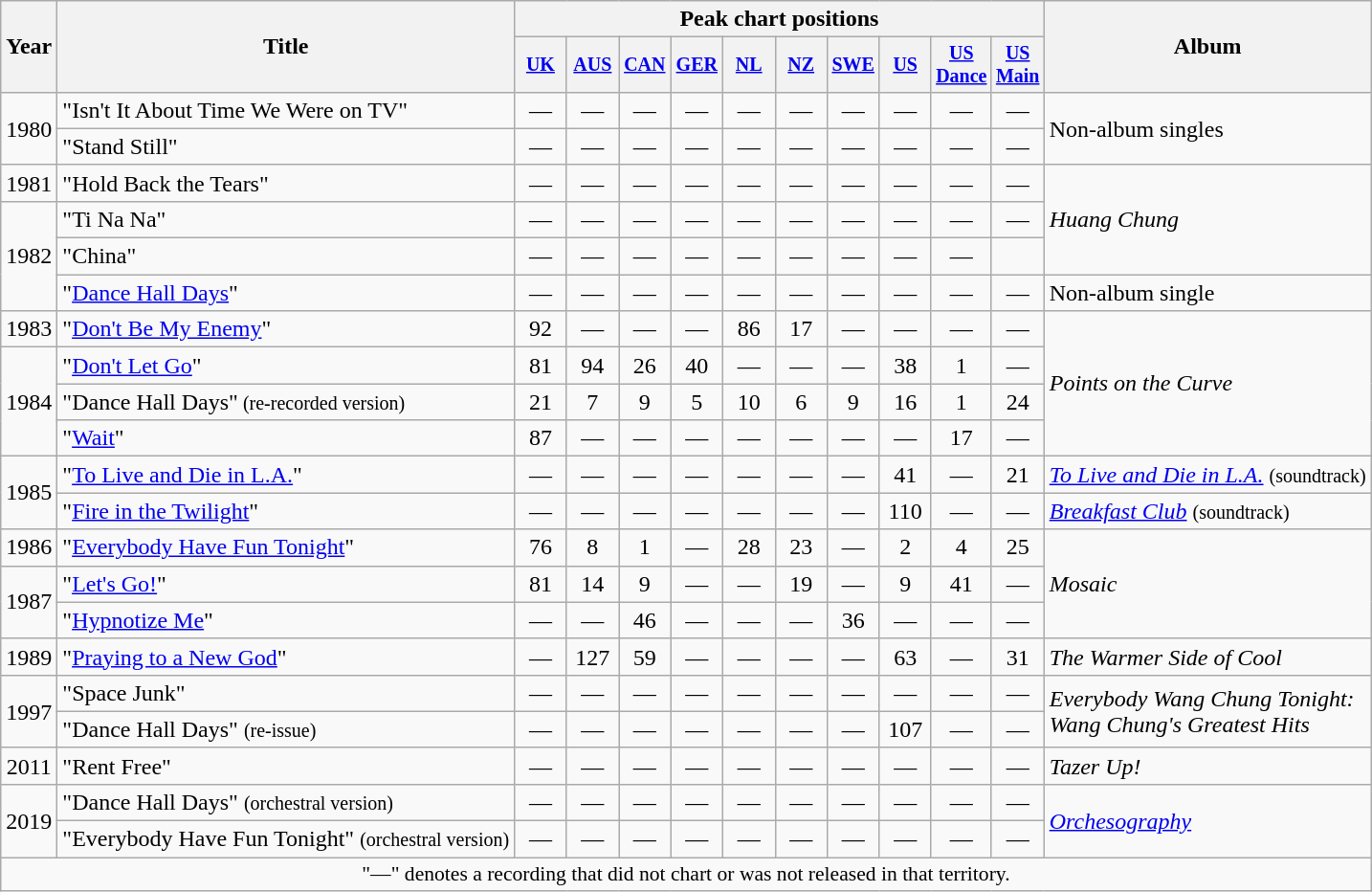<table class="wikitable" style="text-align:center;">
<tr>
<th scope="col" rowspan="2">Year</th>
<th scope="col" rowspan="2">Title</th>
<th scope="col" colspan="10">Peak chart positions</th>
<th scope="col" rowspan="2">Album</th>
</tr>
<tr style="font-size:smaller;">
<th width="30"><a href='#'>UK</a><br></th>
<th width="30"><a href='#'>AUS</a><br></th>
<th width="30"><a href='#'>CAN</a><br></th>
<th width="30"><a href='#'>GER</a><br></th>
<th width="30"><a href='#'>NL</a><br></th>
<th width="30"><a href='#'>NZ</a><br></th>
<th width="30"><a href='#'>SWE</a><br></th>
<th width="30"><a href='#'>US</a><br></th>
<th width="30"><a href='#'>US Dance</a><br></th>
<th width="30"><a href='#'>US Main</a><br></th>
</tr>
<tr>
<td rowspan="2">1980</td>
<td align="left">"Isn't It About Time We Were on TV"</td>
<td>—</td>
<td>—</td>
<td>—</td>
<td>—</td>
<td>—</td>
<td>—</td>
<td>—</td>
<td>—</td>
<td>—</td>
<td>—</td>
<td align="left" rowspan="2">Non-album singles</td>
</tr>
<tr>
<td align="left">"Stand Still"</td>
<td>—</td>
<td>—</td>
<td>—</td>
<td>—</td>
<td>—</td>
<td>—</td>
<td>—</td>
<td>—</td>
<td>—</td>
<td>—</td>
</tr>
<tr>
<td>1981</td>
<td align="left">"Hold Back the Tears"</td>
<td>—</td>
<td>—</td>
<td>—</td>
<td>—</td>
<td>—</td>
<td>—</td>
<td>—</td>
<td>—</td>
<td>—</td>
<td>—</td>
<td align="left" rowspan="3"><em>Huang Chung</em></td>
</tr>
<tr>
<td rowspan="3">1982</td>
<td align="left">"Ti Na Na"</td>
<td>—</td>
<td>—</td>
<td>—</td>
<td>—</td>
<td>—</td>
<td>—</td>
<td>—</td>
<td>—</td>
<td>—</td>
<td>—</td>
</tr>
<tr>
<td align="left">"China"</td>
<td>—</td>
<td>—</td>
<td>—</td>
<td>—</td>
<td>—</td>
<td>—</td>
<td>—</td>
<td>—</td>
<td>—</td>
</tr>
<tr>
<td align="left">"<a href='#'>Dance Hall Days</a>"</td>
<td>—</td>
<td>—</td>
<td>—</td>
<td>—</td>
<td>—</td>
<td>—</td>
<td>—</td>
<td>—</td>
<td>—</td>
<td>—</td>
<td align="left" rowspan="1">Non-album single</td>
</tr>
<tr>
<td>1983</td>
<td align="left">"<a href='#'>Don't Be My Enemy</a>"</td>
<td>92</td>
<td>—</td>
<td>—</td>
<td>—</td>
<td>86</td>
<td>17</td>
<td>—</td>
<td>—</td>
<td>—</td>
<td>—</td>
<td align="left" rowspan="4"><em>Points on the Curve</em></td>
</tr>
<tr>
<td rowspan="3">1984</td>
<td align="left">"<a href='#'>Don't Let Go</a>"</td>
<td>81</td>
<td>94</td>
<td>26</td>
<td>40</td>
<td>—</td>
<td>—</td>
<td>—</td>
<td>38</td>
<td>1</td>
<td>—</td>
</tr>
<tr>
<td align="left">"Dance Hall Days"<small> (re-recorded version)</small></td>
<td>21</td>
<td>7</td>
<td>9</td>
<td>5</td>
<td>10</td>
<td>6</td>
<td>9</td>
<td>16</td>
<td>1</td>
<td>24</td>
</tr>
<tr>
<td align="left">"<a href='#'>Wait</a>"</td>
<td>87</td>
<td>—</td>
<td>—</td>
<td>—</td>
<td>—</td>
<td>—</td>
<td>—</td>
<td>—</td>
<td>17</td>
<td>—</td>
</tr>
<tr>
<td rowspan="2">1985</td>
<td align="left">"<a href='#'>To Live and Die in L.A.</a>"</td>
<td>—</td>
<td>—</td>
<td>—</td>
<td>—</td>
<td>—</td>
<td>—</td>
<td>—</td>
<td>41</td>
<td>—</td>
<td>21</td>
<td align="left"><em><a href='#'>To Live and Die in L.A.</a></em> <small>(soundtrack)</small></td>
</tr>
<tr>
<td align="left">"<a href='#'>Fire in the Twilight</a>"</td>
<td>—</td>
<td>—</td>
<td>—</td>
<td>—</td>
<td>—</td>
<td>—</td>
<td>—</td>
<td>110</td>
<td>—</td>
<td>—</td>
<td align="left"><em><a href='#'>Breakfast Club</a></em> <small>(soundtrack)</small></td>
</tr>
<tr>
<td>1986</td>
<td align="left">"<a href='#'>Everybody Have Fun Tonight</a>"</td>
<td>76</td>
<td>8</td>
<td>1</td>
<td>—</td>
<td>28</td>
<td>23</td>
<td>—</td>
<td>2</td>
<td>4</td>
<td>25</td>
<td align="left" rowspan="3"><em>Mosaic</em></td>
</tr>
<tr>
<td rowspan="2">1987</td>
<td align="left">"<a href='#'>Let's Go!</a>"</td>
<td>81</td>
<td>14</td>
<td>9</td>
<td>—</td>
<td>—</td>
<td>19</td>
<td>—</td>
<td>9</td>
<td>41</td>
<td>—</td>
</tr>
<tr>
<td align="left">"<a href='#'>Hypnotize Me</a>"</td>
<td>—</td>
<td>—</td>
<td>46</td>
<td>—</td>
<td>—</td>
<td>—</td>
<td>36</td>
<td>—</td>
<td>—</td>
<td>—</td>
</tr>
<tr>
<td>1989</td>
<td align="left">"<a href='#'>Praying to a New God</a>"</td>
<td>—</td>
<td>127</td>
<td>59</td>
<td>—</td>
<td>—</td>
<td>—</td>
<td>—</td>
<td>63</td>
<td>—</td>
<td>31</td>
<td align="left"><em>The Warmer Side of Cool</em></td>
</tr>
<tr>
<td rowspan="2">1997</td>
<td align="left">"Space Junk"</td>
<td>—</td>
<td>—</td>
<td>—</td>
<td>—</td>
<td>—</td>
<td>—</td>
<td>—</td>
<td>—</td>
<td>—</td>
<td>—</td>
<td align="left" rowspan="2"><em>Everybody Wang Chung Tonight:<br>Wang Chung's Greatest Hits</em></td>
</tr>
<tr>
<td align="left">"Dance Hall Days" <small>(re-issue)</small></td>
<td>—</td>
<td>—</td>
<td>—</td>
<td>—</td>
<td>—</td>
<td>—</td>
<td>—</td>
<td>107</td>
<td>—</td>
<td>—</td>
</tr>
<tr>
<td>2011</td>
<td align="left">"Rent Free"</td>
<td>—</td>
<td>—</td>
<td>—</td>
<td>—</td>
<td>—</td>
<td>—</td>
<td>—</td>
<td>—</td>
<td>—</td>
<td>—</td>
<td align="left"><em>Tazer Up!</em></td>
</tr>
<tr>
<td rowspan="2">2019</td>
<td align="left">"Dance Hall Days" <small>(orchestral version)</small></td>
<td>—</td>
<td>—</td>
<td>—</td>
<td>—</td>
<td>—</td>
<td>—</td>
<td>—</td>
<td>—</td>
<td>—</td>
<td>—</td>
<td rowspan="2" align="left"><em><a href='#'>Orchesography</a></em></td>
</tr>
<tr>
<td align="left">"Everybody Have Fun Tonight" <small>(orchestral version)</small></td>
<td>—</td>
<td>—</td>
<td>—</td>
<td>—</td>
<td>—</td>
<td>—</td>
<td>—</td>
<td>—</td>
<td>—</td>
<td>—</td>
</tr>
<tr>
<td colspan="14" align="center" style="font-size:90%">"—" denotes a recording that did not chart or was not released in that territory.</td>
</tr>
</table>
